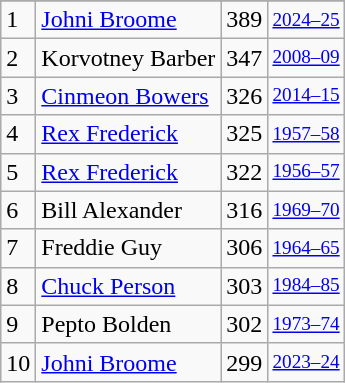<table class="wikitable">
<tr>
</tr>
<tr>
<td>1</td>
<td><a href='#'>Johni Broome</a></td>
<td>389</td>
<td style="font-size:80%;"><a href='#'>2024–25</a></td>
</tr>
<tr>
<td>2</td>
<td>Korvotney Barber</td>
<td>347</td>
<td style="font-size:80%;"><a href='#'>2008–09</a></td>
</tr>
<tr>
<td>3</td>
<td><a href='#'>Cinmeon Bowers</a></td>
<td>326</td>
<td style="font-size:80%;"><a href='#'>2014–15</a></td>
</tr>
<tr>
<td>4</td>
<td><a href='#'>Rex Frederick</a></td>
<td>325</td>
<td style="font-size:80%;"><a href='#'>1957–58</a></td>
</tr>
<tr>
<td>5</td>
<td><a href='#'>Rex Frederick</a></td>
<td>322</td>
<td style="font-size:80%;"><a href='#'>1956–57</a></td>
</tr>
<tr>
<td>6</td>
<td>Bill Alexander</td>
<td>316</td>
<td style="font-size:80%;"><a href='#'>1969–70</a></td>
</tr>
<tr>
<td>7</td>
<td>Freddie Guy</td>
<td>306</td>
<td style="font-size:80%;"><a href='#'>1964–65</a></td>
</tr>
<tr>
<td>8</td>
<td><a href='#'>Chuck Person</a></td>
<td>303</td>
<td style="font-size:80%;"><a href='#'>1984–85</a></td>
</tr>
<tr>
<td>9</td>
<td>Pepto Bolden</td>
<td>302</td>
<td style="font-size:80%;"><a href='#'>1973–74</a></td>
</tr>
<tr>
<td>10</td>
<td><a href='#'>Johni Broome</a></td>
<td>299</td>
<td style="font-size:80%;"><a href='#'>2023–24</a></td>
</tr>
</table>
